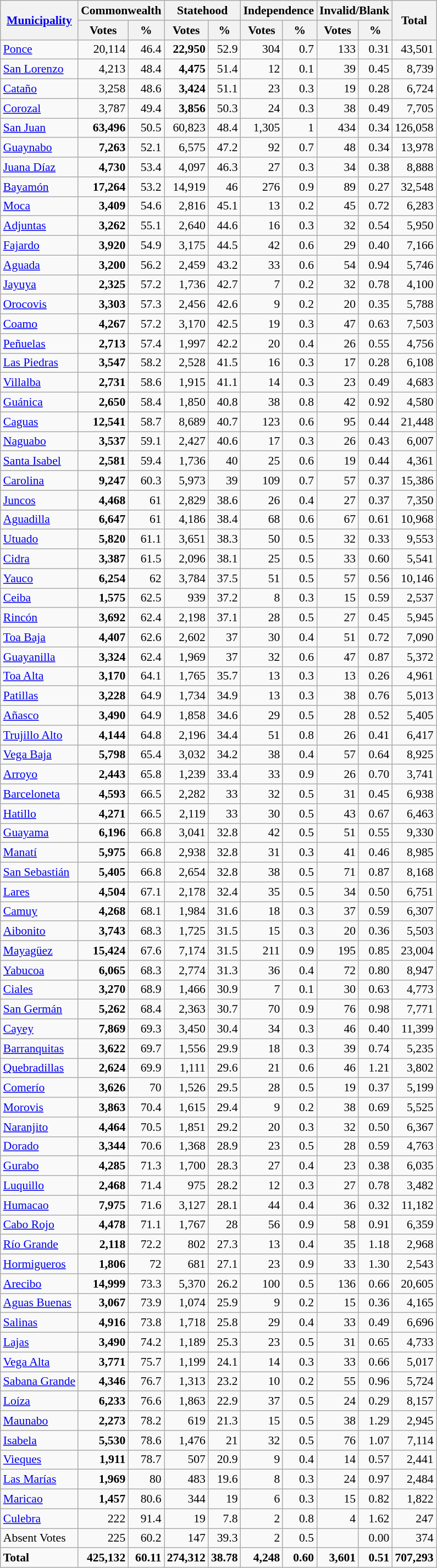<table class="wikitable sortable" style="font-size:90%; text-align:right">
<tr>
<th rowspan=2><a href='#'>Municipality</a></th>
<th colspan=2>Commonwealth</th>
<th colspan=2>Statehood</th>
<th colspan=2>Independence</th>
<th colspan=2>Invalid/Blank</th>
<th rowspan=2>Total</th>
</tr>
<tr>
<th>Votes</th>
<th>%</th>
<th>Votes</th>
<th>%</th>
<th>Votes</th>
<th>%</th>
<th>Votes</th>
<th>%</th>
</tr>
<tr>
<td align=left><a href='#'>Ponce</a></td>
<td>20,114</td>
<td>46.4</td>
<td><strong>22,950</strong></td>
<td>52.9</td>
<td>304</td>
<td>0.7</td>
<td>133</td>
<td>0.31</td>
<td>43,501</td>
</tr>
<tr>
<td align=left><a href='#'>San Lorenzo</a></td>
<td>4,213</td>
<td>48.4</td>
<td><strong>4,475</strong></td>
<td>51.4</td>
<td>12</td>
<td>0.1</td>
<td>39</td>
<td>0.45</td>
<td>8,739</td>
</tr>
<tr>
<td align=left><a href='#'>Cataño</a></td>
<td>3,258</td>
<td>48.6</td>
<td><strong>3,424</strong></td>
<td>51.1</td>
<td>23</td>
<td>0.3</td>
<td>19</td>
<td>0.28</td>
<td>6,724</td>
</tr>
<tr>
<td align=left><a href='#'>Corozal</a></td>
<td>3,787</td>
<td>49.4</td>
<td><strong>3,856</strong></td>
<td>50.3</td>
<td>24</td>
<td>0.3</td>
<td>38</td>
<td>0.49</td>
<td>7,705</td>
</tr>
<tr>
<td align=left><a href='#'>San Juan</a></td>
<td><strong>63,496</strong></td>
<td>50.5</td>
<td>60,823</td>
<td>48.4</td>
<td>1,305</td>
<td>1</td>
<td>434</td>
<td>0.34</td>
<td>126,058</td>
</tr>
<tr>
<td align=left><a href='#'>Guaynabo</a></td>
<td><strong>7,263</strong></td>
<td>52.1</td>
<td>6,575</td>
<td>47.2</td>
<td>92</td>
<td>0.7</td>
<td>48</td>
<td>0.34</td>
<td>13,978</td>
</tr>
<tr>
<td align=left><a href='#'>Juana Díaz</a></td>
<td><strong>4,730</strong></td>
<td>53.4</td>
<td>4,097</td>
<td>46.3</td>
<td>27</td>
<td>0.3</td>
<td>34</td>
<td>0.38</td>
<td>8,888</td>
</tr>
<tr>
<td align=left><a href='#'>Bayamón</a></td>
<td><strong>17,264</strong></td>
<td>53.2</td>
<td>14,919</td>
<td>46</td>
<td>276</td>
<td>0.9</td>
<td>89</td>
<td>0.27</td>
<td>32,548</td>
</tr>
<tr>
<td align=left><a href='#'>Moca</a></td>
<td><strong>3,409</strong></td>
<td>54.6</td>
<td>2,816</td>
<td>45.1</td>
<td>13</td>
<td>0.2</td>
<td>45</td>
<td>0.72</td>
<td>6,283</td>
</tr>
<tr>
<td align=left><a href='#'>Adjuntas</a></td>
<td><strong>3,262</strong></td>
<td>55.1</td>
<td>2,640</td>
<td>44.6</td>
<td>16</td>
<td>0.3</td>
<td>32</td>
<td>0.54</td>
<td>5,950</td>
</tr>
<tr>
<td align=left><a href='#'>Fajardo</a></td>
<td><strong>3,920</strong></td>
<td>54.9</td>
<td>3,175</td>
<td>44.5</td>
<td>42</td>
<td>0.6</td>
<td>29</td>
<td>0.40</td>
<td>7,166</td>
</tr>
<tr>
<td align=left><a href='#'>Aguada</a></td>
<td><strong>3,200</strong></td>
<td>56.2</td>
<td>2,459</td>
<td>43.2</td>
<td>33</td>
<td>0.6</td>
<td>54</td>
<td>0.94</td>
<td>5,746</td>
</tr>
<tr>
<td align=left><a href='#'>Jayuya</a></td>
<td><strong>2,325</strong></td>
<td>57.2</td>
<td>1,736</td>
<td>42.7</td>
<td>7</td>
<td>0.2</td>
<td>32</td>
<td>0.78</td>
<td>4,100</td>
</tr>
<tr>
<td align=left><a href='#'>Orocovis</a></td>
<td><strong>3,303</strong></td>
<td>57.3</td>
<td>2,456</td>
<td>42.6</td>
<td>9</td>
<td>0.2</td>
<td>20</td>
<td>0.35</td>
<td>5,788</td>
</tr>
<tr>
<td align=left><a href='#'>Coamo</a></td>
<td><strong>4,267</strong></td>
<td>57.2</td>
<td>3,170</td>
<td>42.5</td>
<td>19</td>
<td>0.3</td>
<td>47</td>
<td>0.63</td>
<td>7,503</td>
</tr>
<tr>
<td align=left><a href='#'>Peñuelas</a></td>
<td><strong>2,713</strong></td>
<td>57.4</td>
<td>1,997</td>
<td>42.2</td>
<td>20</td>
<td>0.4</td>
<td>26</td>
<td>0.55</td>
<td>4,756</td>
</tr>
<tr>
<td align=left><a href='#'>Las Piedras</a></td>
<td><strong>3,547</strong></td>
<td>58.2</td>
<td>2,528</td>
<td>41.5</td>
<td>16</td>
<td>0.3</td>
<td>17</td>
<td>0.28</td>
<td>6,108</td>
</tr>
<tr>
<td align=left><a href='#'>Villalba</a></td>
<td><strong>2,731</strong></td>
<td>58.6</td>
<td>1,915</td>
<td>41.1</td>
<td>14</td>
<td>0.3</td>
<td>23</td>
<td>0.49</td>
<td>4,683</td>
</tr>
<tr>
<td align=left><a href='#'>Guánica</a></td>
<td><strong>2,650</strong></td>
<td>58.4</td>
<td>1,850</td>
<td>40.8</td>
<td>38</td>
<td>0.8</td>
<td>42</td>
<td>0.92</td>
<td>4,580</td>
</tr>
<tr>
<td align=left><a href='#'>Caguas</a></td>
<td><strong>12,541</strong></td>
<td>58.7</td>
<td>8,689</td>
<td>40.7</td>
<td>123</td>
<td>0.6</td>
<td>95</td>
<td>0.44</td>
<td>21,448</td>
</tr>
<tr>
<td align=left><a href='#'>Naguabo</a></td>
<td><strong>3,537</strong></td>
<td>59.1</td>
<td>2,427</td>
<td>40.6</td>
<td>17</td>
<td>0.3</td>
<td>26</td>
<td>0.43</td>
<td>6,007</td>
</tr>
<tr>
<td align=left><a href='#'>Santa Isabel</a></td>
<td><strong>2,581</strong></td>
<td>59.4</td>
<td>1,736</td>
<td>40</td>
<td>25</td>
<td>0.6</td>
<td>19</td>
<td>0.44</td>
<td>4,361</td>
</tr>
<tr>
<td align=left><a href='#'>Carolina</a></td>
<td><strong>9,247</strong></td>
<td>60.3</td>
<td>5,973</td>
<td>39</td>
<td>109</td>
<td>0.7</td>
<td>57</td>
<td>0.37</td>
<td>15,386</td>
</tr>
<tr>
<td align=left><a href='#'>Juncos</a></td>
<td><strong>4,468</strong></td>
<td>61</td>
<td>2,829</td>
<td>38.6</td>
<td>26</td>
<td>0.4</td>
<td>27</td>
<td>0.37</td>
<td>7,350</td>
</tr>
<tr>
<td align=left><a href='#'>Aguadilla</a></td>
<td><strong>6,647</strong></td>
<td>61</td>
<td>4,186</td>
<td>38.4</td>
<td>68</td>
<td>0.6</td>
<td>67</td>
<td>0.61</td>
<td>10,968</td>
</tr>
<tr>
<td align=left><a href='#'>Utuado</a></td>
<td><strong>5,820</strong></td>
<td>61.1</td>
<td>3,651</td>
<td>38.3</td>
<td>50</td>
<td>0.5</td>
<td>32</td>
<td>0.33</td>
<td>9,553</td>
</tr>
<tr>
<td align=left><a href='#'>Cidra</a></td>
<td><strong>3,387</strong></td>
<td>61.5</td>
<td>2,096</td>
<td>38.1</td>
<td>25</td>
<td>0.5</td>
<td>33</td>
<td>0.60</td>
<td>5,541</td>
</tr>
<tr>
<td align=left><a href='#'>Yauco</a></td>
<td><strong>6,254</strong></td>
<td>62</td>
<td>3,784</td>
<td>37.5</td>
<td>51</td>
<td>0.5</td>
<td>57</td>
<td>0.56</td>
<td>10,146</td>
</tr>
<tr>
<td align=left><a href='#'>Ceiba</a></td>
<td><strong>1,575</strong></td>
<td>62.5</td>
<td>939</td>
<td>37.2</td>
<td>8</td>
<td>0.3</td>
<td>15</td>
<td>0.59</td>
<td>2,537</td>
</tr>
<tr>
<td align=left><a href='#'>Rincón</a></td>
<td><strong>3,692</strong></td>
<td>62.4</td>
<td>2,198</td>
<td>37.1</td>
<td>28</td>
<td>0.5</td>
<td>27</td>
<td>0.45</td>
<td>5,945</td>
</tr>
<tr>
<td align=left><a href='#'>Toa Baja</a></td>
<td><strong>4,407</strong></td>
<td>62.6</td>
<td>2,602</td>
<td>37</td>
<td>30</td>
<td>0.4</td>
<td>51</td>
<td>0.72</td>
<td>7,090</td>
</tr>
<tr>
<td align=left><a href='#'>Guayanilla</a></td>
<td><strong>3,324</strong></td>
<td>62.4</td>
<td>1,969</td>
<td>37</td>
<td>32</td>
<td>0.6</td>
<td>47</td>
<td>0.87</td>
<td>5,372</td>
</tr>
<tr>
<td align=left><a href='#'>Toa Alta</a></td>
<td><strong>3,170</strong></td>
<td>64.1</td>
<td>1,765</td>
<td>35.7</td>
<td>13</td>
<td>0.3</td>
<td>13</td>
<td>0.26</td>
<td>4,961</td>
</tr>
<tr>
<td align=left><a href='#'>Patillas</a></td>
<td><strong>3,228</strong></td>
<td>64.9</td>
<td>1,734</td>
<td>34.9</td>
<td>13</td>
<td>0.3</td>
<td>38</td>
<td>0.76</td>
<td>5,013</td>
</tr>
<tr>
<td align=left><a href='#'>Añasco</a></td>
<td><strong>3,490</strong></td>
<td>64.9</td>
<td>1,858</td>
<td>34.6</td>
<td>29</td>
<td>0.5</td>
<td>28</td>
<td>0.52</td>
<td>5,405</td>
</tr>
<tr>
<td align=left><a href='#'>Trujillo Alto</a></td>
<td><strong>4,144</strong></td>
<td>64.8</td>
<td>2,196</td>
<td>34.4</td>
<td>51</td>
<td>0.8</td>
<td>26</td>
<td>0.41</td>
<td>6,417</td>
</tr>
<tr>
<td align=left><a href='#'>Vega Baja</a></td>
<td><strong>5,798</strong></td>
<td>65.4</td>
<td>3,032</td>
<td>34.2</td>
<td>38</td>
<td>0.4</td>
<td>57</td>
<td>0.64</td>
<td>8,925</td>
</tr>
<tr>
<td align=left><a href='#'>Arroyo</a></td>
<td><strong>2,443</strong></td>
<td>65.8</td>
<td>1,239</td>
<td>33.4</td>
<td>33</td>
<td>0.9</td>
<td>26</td>
<td>0.70</td>
<td>3,741</td>
</tr>
<tr>
<td align=left><a href='#'>Barceloneta</a></td>
<td><strong>4,593</strong></td>
<td>66.5</td>
<td>2,282</td>
<td>33</td>
<td>32</td>
<td>0.5</td>
<td>31</td>
<td>0.45</td>
<td>6,938</td>
</tr>
<tr>
<td align=left><a href='#'>Hatillo</a></td>
<td><strong>4,271</strong></td>
<td>66.5</td>
<td>2,119</td>
<td>33</td>
<td>30</td>
<td>0.5</td>
<td>43</td>
<td>0.67</td>
<td>6,463</td>
</tr>
<tr>
<td align=left><a href='#'>Guayama</a></td>
<td><strong>6,196</strong></td>
<td>66.8</td>
<td>3,041</td>
<td>32.8</td>
<td>42</td>
<td>0.5</td>
<td>51</td>
<td>0.55</td>
<td>9,330</td>
</tr>
<tr>
<td align=left><a href='#'>Manatí</a></td>
<td><strong>5,975</strong></td>
<td>66.8</td>
<td>2,938</td>
<td>32.8</td>
<td>31</td>
<td>0.3</td>
<td>41</td>
<td>0.46</td>
<td>8,985</td>
</tr>
<tr>
<td align=left><a href='#'>San Sebastián</a></td>
<td><strong>5,405</strong></td>
<td>66.8</td>
<td>2,654</td>
<td>32.8</td>
<td>38</td>
<td>0.5</td>
<td>71</td>
<td>0.87</td>
<td>8,168</td>
</tr>
<tr>
<td align=left><a href='#'>Lares</a></td>
<td><strong>4,504</strong></td>
<td>67.1</td>
<td>2,178</td>
<td>32.4</td>
<td>35</td>
<td>0.5</td>
<td>34</td>
<td>0.50</td>
<td>6,751</td>
</tr>
<tr>
<td align=left><a href='#'>Camuy</a></td>
<td><strong>4,268</strong></td>
<td>68.1</td>
<td>1,984</td>
<td>31.6</td>
<td>18</td>
<td>0.3</td>
<td>37</td>
<td>0.59</td>
<td>6,307</td>
</tr>
<tr>
<td align=left><a href='#'>Aibonito</a></td>
<td><strong>3,743</strong></td>
<td>68.3</td>
<td>1,725</td>
<td>31.5</td>
<td>15</td>
<td>0.3</td>
<td>20</td>
<td>0.36</td>
<td>5,503</td>
</tr>
<tr>
<td align=left><a href='#'>Mayagüez</a></td>
<td><strong>15,424</strong></td>
<td>67.6</td>
<td>7,174</td>
<td>31.5</td>
<td>211</td>
<td>0.9</td>
<td>195</td>
<td>0.85</td>
<td>23,004</td>
</tr>
<tr>
<td align=left><a href='#'>Yabucoa</a></td>
<td><strong>6,065</strong></td>
<td>68.3</td>
<td>2,774</td>
<td>31.3</td>
<td>36</td>
<td>0.4</td>
<td>72</td>
<td>0.80</td>
<td>8,947</td>
</tr>
<tr>
<td align=left><a href='#'>Ciales</a></td>
<td><strong>3,270</strong></td>
<td>68.9</td>
<td>1,466</td>
<td>30.9</td>
<td>7</td>
<td>0.1</td>
<td>30</td>
<td>0.63</td>
<td>4,773</td>
</tr>
<tr>
<td align=left><a href='#'>San Germán</a></td>
<td><strong>5,262</strong></td>
<td>68.4</td>
<td>2,363</td>
<td>30.7</td>
<td>70</td>
<td>0.9</td>
<td>76</td>
<td>0.98</td>
<td>7,771</td>
</tr>
<tr>
<td align=left><a href='#'>Cayey</a></td>
<td><strong>7,869</strong></td>
<td>69.3</td>
<td>3,450</td>
<td>30.4</td>
<td>34</td>
<td>0.3</td>
<td>46</td>
<td>0.40</td>
<td>11,399</td>
</tr>
<tr>
<td align=left><a href='#'>Barranquitas</a></td>
<td><strong>3,622</strong></td>
<td>69.7</td>
<td>1,556</td>
<td>29.9</td>
<td>18</td>
<td>0.3</td>
<td>39</td>
<td>0.74</td>
<td>5,235</td>
</tr>
<tr>
<td align=left><a href='#'>Quebradillas</a></td>
<td><strong>2,624</strong></td>
<td>69.9</td>
<td>1,111</td>
<td>29.6</td>
<td>21</td>
<td>0.6</td>
<td>46</td>
<td>1.21</td>
<td>3,802</td>
</tr>
<tr>
<td align=left><a href='#'>Comerío</a></td>
<td><strong>3,626</strong></td>
<td>70</td>
<td>1,526</td>
<td>29.5</td>
<td>28</td>
<td>0.5</td>
<td>19</td>
<td>0.37</td>
<td>5,199</td>
</tr>
<tr>
<td align=left><a href='#'>Morovis</a></td>
<td><strong>3,863</strong></td>
<td>70.4</td>
<td>1,615</td>
<td>29.4</td>
<td>9</td>
<td>0.2</td>
<td>38</td>
<td>0.69</td>
<td>5,525</td>
</tr>
<tr>
<td align=left><a href='#'>Naranjito</a></td>
<td><strong>4,464</strong></td>
<td>70.5</td>
<td>1,851</td>
<td>29.2</td>
<td>20</td>
<td>0.3</td>
<td>32</td>
<td>0.50</td>
<td>6,367</td>
</tr>
<tr>
<td align=left><a href='#'>Dorado</a></td>
<td><strong>3,344</strong></td>
<td>70.6</td>
<td>1,368</td>
<td>28.9</td>
<td>23</td>
<td>0.5</td>
<td>28</td>
<td>0.59</td>
<td>4,763</td>
</tr>
<tr>
<td align=left><a href='#'>Gurabo</a></td>
<td><strong>4,285</strong></td>
<td>71.3</td>
<td>1,700</td>
<td>28.3</td>
<td>27</td>
<td>0.4</td>
<td>23</td>
<td>0.38</td>
<td>6,035</td>
</tr>
<tr>
<td align=left><a href='#'>Luquillo</a></td>
<td><strong>2,468</strong></td>
<td>71.4</td>
<td>975</td>
<td>28.2</td>
<td>12</td>
<td>0.3</td>
<td>27</td>
<td>0.78</td>
<td>3,482</td>
</tr>
<tr>
<td align=left><a href='#'>Humacao</a></td>
<td><strong>7,975</strong></td>
<td>71.6</td>
<td>3,127</td>
<td>28.1</td>
<td>44</td>
<td>0.4</td>
<td>36</td>
<td>0.32</td>
<td>11,182</td>
</tr>
<tr>
<td align=left><a href='#'>Cabo Rojo</a></td>
<td><strong>4,478</strong></td>
<td>71.1</td>
<td>1,767</td>
<td>28</td>
<td>56</td>
<td>0.9</td>
<td>58</td>
<td>0.91</td>
<td>6,359</td>
</tr>
<tr>
<td align=left><a href='#'>Río Grande</a></td>
<td><strong>2,118</strong></td>
<td>72.2</td>
<td>802</td>
<td>27.3</td>
<td>13</td>
<td>0.4</td>
<td>35</td>
<td>1.18</td>
<td>2,968</td>
</tr>
<tr>
<td align=left><a href='#'>Hormigueros</a></td>
<td><strong>1,806</strong></td>
<td>72</td>
<td>681</td>
<td>27.1</td>
<td>23</td>
<td>0.9</td>
<td>33</td>
<td>1.30</td>
<td>2,543</td>
</tr>
<tr>
<td align=left><a href='#'>Arecibo</a></td>
<td><strong>14,999</strong></td>
<td>73.3</td>
<td>5,370</td>
<td>26.2</td>
<td>100</td>
<td>0.5</td>
<td>136</td>
<td>0.66</td>
<td>20,605</td>
</tr>
<tr>
<td align=left><a href='#'>Aguas Buenas</a></td>
<td><strong>3,067</strong></td>
<td>73.9</td>
<td>1,074</td>
<td>25.9</td>
<td>9</td>
<td>0.2</td>
<td>15</td>
<td>0.36</td>
<td>4,165</td>
</tr>
<tr>
<td align=left><a href='#'>Salinas</a></td>
<td><strong>4,916</strong></td>
<td>73.8</td>
<td>1,718</td>
<td>25.8</td>
<td>29</td>
<td>0.4</td>
<td>33</td>
<td>0.49</td>
<td>6,696</td>
</tr>
<tr>
<td align=left><a href='#'>Lajas</a></td>
<td><strong>3,490</strong></td>
<td>74.2</td>
<td>1,189</td>
<td>25.3</td>
<td>23</td>
<td>0.5</td>
<td>31</td>
<td>0.65</td>
<td>4,733</td>
</tr>
<tr>
<td align=left><a href='#'>Vega Alta</a></td>
<td><strong>3,771</strong></td>
<td>75.7</td>
<td>1,199</td>
<td>24.1</td>
<td>14</td>
<td>0.3</td>
<td>33</td>
<td>0.66</td>
<td>5,017</td>
</tr>
<tr>
<td align=left><a href='#'>Sabana Grande</a></td>
<td><strong>4,346</strong></td>
<td>76.7</td>
<td>1,313</td>
<td>23.2</td>
<td>10</td>
<td>0.2</td>
<td>55</td>
<td>0.96</td>
<td>5,724</td>
</tr>
<tr>
<td align=left><a href='#'>Loíza</a></td>
<td><strong>6,233</strong></td>
<td>76.6</td>
<td>1,863</td>
<td>22.9</td>
<td>37</td>
<td>0.5</td>
<td>24</td>
<td>0.29</td>
<td>8,157</td>
</tr>
<tr>
<td align=left><a href='#'>Maunabo</a></td>
<td><strong>2,273</strong></td>
<td>78.2</td>
<td>619</td>
<td>21.3</td>
<td>15</td>
<td>0.5</td>
<td>38</td>
<td>1.29</td>
<td>2,945</td>
</tr>
<tr>
<td align=left><a href='#'>Isabela</a></td>
<td><strong>5,530</strong></td>
<td>78.6</td>
<td>1,476</td>
<td>21</td>
<td>32</td>
<td>0.5</td>
<td>76</td>
<td>1.07</td>
<td>7,114</td>
</tr>
<tr>
<td align=left><a href='#'>Vieques</a></td>
<td><strong>1,911</strong></td>
<td>78.7</td>
<td>507</td>
<td>20.9</td>
<td>9</td>
<td>0.4</td>
<td>14</td>
<td>0.57</td>
<td>2,441</td>
</tr>
<tr>
<td align=left><a href='#'>Las Marías</a></td>
<td><strong>1,969</strong></td>
<td>80</td>
<td>483</td>
<td>19.6</td>
<td>8</td>
<td>0.3</td>
<td>24</td>
<td>0.97</td>
<td>2,484</td>
</tr>
<tr>
<td align=left><a href='#'>Maricao</a></td>
<td><strong>1,457</strong></td>
<td>80.6</td>
<td>344</td>
<td>19</td>
<td>6</td>
<td>0.3</td>
<td>15</td>
<td>0.82</td>
<td>1,822</td>
</tr>
<tr>
<td align=left><a href='#'>Culebra</a></td>
<td>222</td>
<td>91.4</td>
<td>19</td>
<td>7.8</td>
<td>2</td>
<td>0.8</td>
<td>4</td>
<td>1.62</td>
<td>247</td>
</tr>
<tr>
<td align=left>Absent Votes</td>
<td>225</td>
<td>60.2</td>
<td>147</td>
<td>39.3</td>
<td>2</td>
<td>0.5</td>
<td></td>
<td>0.00</td>
<td>374</td>
</tr>
<tr>
<td align=left><strong>Total</strong></td>
<td><strong>425,132</strong></td>
<td><strong>60.11</strong></td>
<td><strong>274,312</strong></td>
<td><strong>38.78</strong></td>
<td><strong>4,248</strong></td>
<td><strong>0.60</strong></td>
<td><strong>3,601</strong></td>
<td><strong>0.51</strong></td>
<td><strong>707,293</strong></td>
</tr>
</table>
